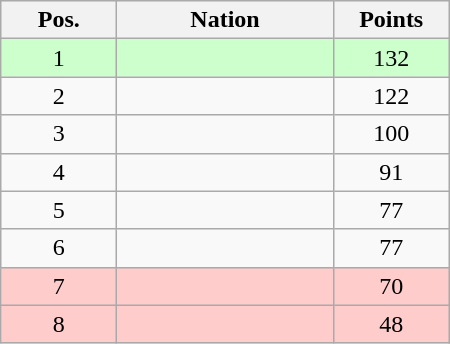<table class="wikitable gauche" cellspacing="1" style="width:300px;">
<tr style="background:#efefef; text-align:center;">
<th style="width:70px;">Pos.</th>
<th>Nation</th>
<th style="width:70px;">Points</th>
</tr>
<tr style="vertical-align:top; text-align:center; background:#ccffcc;">
<td>1</td>
<td style="text-align:left;"></td>
<td>132</td>
</tr>
<tr style="vertical-align:top; text-align:center;">
<td>2</td>
<td style="text-align:left;"></td>
<td>122</td>
</tr>
<tr style="vertical-align:top; text-align:center;">
<td>3</td>
<td style="text-align:left;"></td>
<td>100</td>
</tr>
<tr style="vertical-align:top; text-align:center;">
<td>4</td>
<td style="text-align:left;"></td>
<td>91</td>
</tr>
<tr style="vertical-align:top; text-align:center;">
<td>5</td>
<td style="text-align:left;"></td>
<td>77</td>
</tr>
<tr style="vertical-align:top; text-align:center;">
<td>6</td>
<td style="text-align:left;"></td>
<td>77</td>
</tr>
<tr style="vertical-align:top; text-align:center; background:#ffcccc;">
<td>7</td>
<td style="text-align:left;"></td>
<td>70</td>
</tr>
<tr style="vertical-align:top; text-align:center; background:#ffcccc;">
<td>8</td>
<td style="text-align:left;"></td>
<td>48</td>
</tr>
</table>
